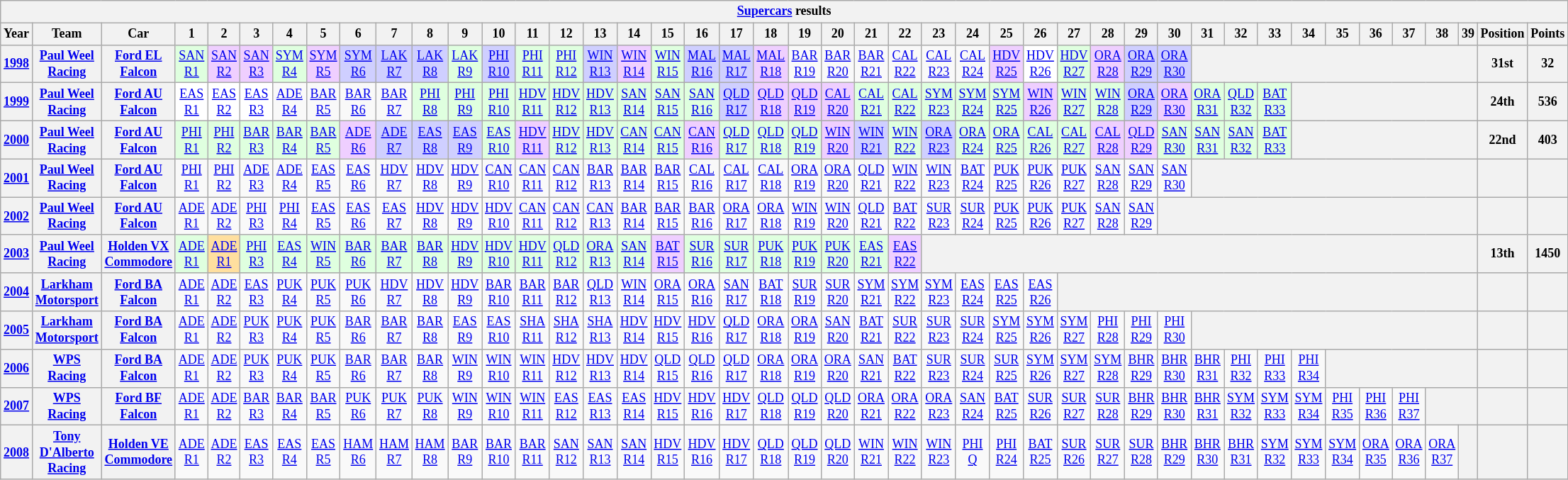<table class="wikitable" style="text-align:center; font-size:75%">
<tr>
<th colspan=45><a href='#'>Supercars</a> results</th>
</tr>
<tr>
<th>Year</th>
<th>Team</th>
<th>Car</th>
<th>1</th>
<th>2</th>
<th>3</th>
<th>4</th>
<th>5</th>
<th>6</th>
<th>7</th>
<th>8</th>
<th>9</th>
<th>10</th>
<th>11</th>
<th>12</th>
<th>13</th>
<th>14</th>
<th>15</th>
<th>16</th>
<th>17</th>
<th>18</th>
<th>19</th>
<th>20</th>
<th>21</th>
<th>22</th>
<th>23</th>
<th>24</th>
<th>25</th>
<th>26</th>
<th>27</th>
<th>28</th>
<th>29</th>
<th>30</th>
<th>31</th>
<th>32</th>
<th>33</th>
<th>34</th>
<th>35</th>
<th>36</th>
<th>37</th>
<th>38</th>
<th>39</th>
<th>Position</th>
<th>Points</th>
</tr>
<tr>
<th><a href='#'>1998</a></th>
<th><a href='#'>Paul Weel Racing</a></th>
<th><a href='#'>Ford EL Falcon</a></th>
<td style="background:#dfffdf;"><a href='#'>SAN<br>R1</a><br></td>
<td style="background:#efcfff;"><a href='#'>SAN<br>R2</a><br></td>
<td style="background:#efcfff;"><a href='#'>SAN<br>R3</a><br></td>
<td style="background:#dfffdf;"><a href='#'>SYM<br>R4</a><br></td>
<td style="background:#efcfff;"><a href='#'>SYM<br>R5</a><br></td>
<td style="background:#cfcfff;"><a href='#'>SYM<br>R6</a><br></td>
<td style="background:#cfcfff;"><a href='#'>LAK<br>R7</a><br></td>
<td style="background:#cfcfff;"><a href='#'>LAK<br>R8</a><br></td>
<td style="background:#dfffdf;"><a href='#'>LAK<br>R9</a><br></td>
<td style="background:#cfcfff;"><a href='#'>PHI<br>R10</a><br></td>
<td style="background:#dfffdf;"><a href='#'>PHI<br>R11</a><br></td>
<td style="background:#dfffdf;"><a href='#'>PHI<br>R12</a><br></td>
<td style="background:#cfcfff;"><a href='#'>WIN<br>R13</a><br></td>
<td style="background:#efcfff;"><a href='#'>WIN<br>R14</a><br></td>
<td style="background:#dfffdf;"><a href='#'>WIN<br>R15</a><br></td>
<td style="background:#cfcfff;"><a href='#'>MAL<br>R16</a><br></td>
<td style="background:#cfcfff;"><a href='#'>MAL<br>R17</a><br></td>
<td style="background:#efcfff;"><a href='#'>MAL<br>R18</a><br></td>
<td><a href='#'>BAR<br>R19</a></td>
<td><a href='#'>BAR<br>R20</a></td>
<td><a href='#'>BAR<br>R21</a></td>
<td><a href='#'>CAL<br>R22</a></td>
<td><a href='#'>CAL<br>R23</a></td>
<td><a href='#'>CAL<br>R24</a></td>
<td style="background:#efcfff;"><a href='#'>HDV<br>R25</a><br></td>
<td style="background:#ffffff;"><a href='#'>HDV<br>R26</a><br></td>
<td style="background:#dfffdf;"><a href='#'>HDV<br>R27</a><br></td>
<td style="background:#efcfff;"><a href='#'>ORA<br>R28</a><br></td>
<td style="background:#cfcfff;"><a href='#'>ORA<br>R29</a><br></td>
<td style="background:#cfcfff;"><a href='#'>ORA<br>R30</a><br></td>
<th colspan=9></th>
<th>31st</th>
<th>32</th>
</tr>
<tr>
<th><a href='#'>1999</a></th>
<th><a href='#'>Paul Weel Racing</a></th>
<th><a href='#'>Ford AU Falcon</a></th>
<td style="background:#ffffff;"><a href='#'>EAS<br>R1</a><br></td>
<td style="background:#ffffff;"><a href='#'>EAS<br>R2</a><br></td>
<td style="background:#ffffff;"><a href='#'>EAS<br>R3</a><br></td>
<td><a href='#'>ADE<br>R4</a></td>
<td><a href='#'>BAR<br>R5</a></td>
<td><a href='#'>BAR<br>R6</a></td>
<td><a href='#'>BAR<br>R7</a></td>
<td style="background:#dfffdf;"><a href='#'>PHI<br>R8</a><br></td>
<td style="background:#dfffdf;"><a href='#'>PHI<br>R9</a><br></td>
<td style="background:#dfffdf;"><a href='#'>PHI<br>R10</a><br></td>
<td style="background:#dfffdf;"><a href='#'>HDV<br>R11</a><br></td>
<td style="background:#dfffdf;"><a href='#'>HDV<br>R12</a><br></td>
<td style="background:#dfffdf;"><a href='#'>HDV<br>R13</a><br></td>
<td style="background:#dfffdf;"><a href='#'>SAN<br>R14</a><br></td>
<td style="background:#dfffdf;"><a href='#'>SAN<br>R15</a><br></td>
<td style="background:#dfffdf;"><a href='#'>SAN<br>R16</a><br></td>
<td style="background:#cfcfff;"><a href='#'>QLD<br>R17</a><br></td>
<td style="background:#efcfff;"><a href='#'>QLD<br>R18</a><br></td>
<td style="background:#efcfff;"><a href='#'>QLD<br>R19</a><br></td>
<td style="background:#efcfff;"><a href='#'>CAL<br>R20</a><br></td>
<td style="background:#dfffdf;"><a href='#'>CAL<br>R21</a><br></td>
<td style="background:#dfffdf;"><a href='#'>CAL<br>R22</a><br></td>
<td style="background:#dfffdf;"><a href='#'>SYM<br>R23</a><br></td>
<td style="background:#dfffdf;"><a href='#'>SYM<br>R24</a><br></td>
<td style="background:#dfffdf;"><a href='#'>SYM<br>R25</a><br></td>
<td style="background:#efcfff;"><a href='#'>WIN<br>R26</a><br></td>
<td style="background:#dfffdf;"><a href='#'>WIN<br>R27</a><br></td>
<td style="background:#dfffdf;"><a href='#'>WIN<br>R28</a><br></td>
<td style="background:#cfcfff;"><a href='#'>ORA<br>R29</a><br></td>
<td style="background:#efcfff;"><a href='#'>ORA<br>R30</a><br></td>
<td style="background:#dfffdf;"><a href='#'>ORA<br>R31</a><br></td>
<td style="background:#dfffdf;"><a href='#'>QLD<br>R32</a><br></td>
<td style="background:#dfffdf;"><a href='#'>BAT<br>R33</a><br></td>
<th colspan=6></th>
<th>24th</th>
<th>536</th>
</tr>
<tr>
<th><a href='#'>2000</a></th>
<th><a href='#'>Paul Weel Racing</a></th>
<th><a href='#'>Ford AU Falcon</a></th>
<td style="background:#dfffdf;"><a href='#'>PHI<br>R1</a><br></td>
<td style="background:#dfffdf;"><a href='#'>PHI<br>R2</a><br></td>
<td style="background:#dfffdf;"><a href='#'>BAR<br>R3</a><br></td>
<td style="background:#dfffdf;"><a href='#'>BAR<br>R4</a><br></td>
<td style="background:#dfffdf;"><a href='#'>BAR<br>R5</a><br></td>
<td style="background:#efcfff;"><a href='#'>ADE<br>R6</a><br></td>
<td style="background:#cfcfff;"><a href='#'>ADE<br>R7</a><br></td>
<td style="background:#cfcfff;"><a href='#'>EAS<br>R8</a><br></td>
<td style="background:#cfcfff;"><a href='#'>EAS<br>R9</a><br></td>
<td style="background:#dfffdf;"><a href='#'>EAS<br>R10</a><br></td>
<td style="background:#efcfff;"><a href='#'>HDV<br>R11</a><br></td>
<td style="background:#dfffdf;"><a href='#'>HDV<br>R12</a><br></td>
<td style="background:#dfffdf;"><a href='#'>HDV<br>R13</a><br></td>
<td style="background:#dfffdf;"><a href='#'>CAN<br>R14</a><br></td>
<td style="background:#dfffdf;"><a href='#'>CAN<br>R15</a><br></td>
<td style="background:#efcfff;"><a href='#'>CAN<br>R16</a><br></td>
<td style="background:#dfffdf;"><a href='#'>QLD<br>R17</a><br></td>
<td style="background:#dfffdf;"><a href='#'>QLD<br>R18</a><br></td>
<td style="background:#dfffdf;"><a href='#'>QLD<br>R19</a><br></td>
<td style="background:#efcfff;"><a href='#'>WIN<br>R20</a><br></td>
<td style="background:#cfcfff;"><a href='#'>WIN<br>R21</a><br></td>
<td style="background:#dfffdf;"><a href='#'>WIN<br>R22</a><br></td>
<td style="background:#cfcfff;"><a href='#'>ORA<br>R23</a><br></td>
<td style="background:#dfffdf;"><a href='#'>ORA<br>R24</a><br></td>
<td style="background:#dfffdf;"><a href='#'>ORA<br>R25</a><br></td>
<td style="background:#dfffdf;"><a href='#'>CAL<br>R26</a><br></td>
<td style="background:#dfffdf;"><a href='#'>CAL<br>R27</a><br></td>
<td style="background:#efcfff;"><a href='#'>CAL<br>R28</a><br></td>
<td style="background:#efcfff;"><a href='#'>QLD<br>R29</a><br></td>
<td style="background:#dfffdf;"><a href='#'>SAN<br>R30</a><br></td>
<td style="background:#dfffdf;"><a href='#'>SAN<br>R31</a><br></td>
<td style="background:#dfffdf;"><a href='#'>SAN<br>R32</a><br></td>
<td style="background:#dfffdf;"><a href='#'>BAT<br>R33</a><br></td>
<th colspan=6></th>
<th>22nd</th>
<th>403</th>
</tr>
<tr>
<th><a href='#'>2001</a></th>
<th><a href='#'>Paul Weel Racing</a></th>
<th><a href='#'>Ford AU Falcon</a></th>
<td><a href='#'>PHI<br>R1</a></td>
<td><a href='#'>PHI<br>R2</a></td>
<td><a href='#'>ADE<br>R3</a></td>
<td><a href='#'>ADE<br>R4</a></td>
<td><a href='#'>EAS<br>R5</a></td>
<td><a href='#'>EAS<br>R6</a></td>
<td><a href='#'>HDV<br>R7</a></td>
<td><a href='#'>HDV<br>R8</a></td>
<td><a href='#'>HDV<br>R9</a></td>
<td><a href='#'>CAN<br>R10</a></td>
<td><a href='#'>CAN<br>R11</a></td>
<td><a href='#'>CAN<br>R12</a></td>
<td><a href='#'>BAR<br>R13</a></td>
<td><a href='#'>BAR<br>R14</a></td>
<td><a href='#'>BAR<br>R15</a></td>
<td><a href='#'>CAL<br>R16</a></td>
<td><a href='#'>CAL<br>R17</a></td>
<td><a href='#'>CAL<br>R18</a></td>
<td><a href='#'>ORA<br>R19</a></td>
<td><a href='#'>ORA<br>R20</a></td>
<td><a href='#'>QLD<br>R21</a></td>
<td><a href='#'>WIN<br>R22</a></td>
<td><a href='#'>WIN<br>R23</a></td>
<td><a href='#'>BAT<br>R24</a></td>
<td><a href='#'>PUK<br>R25</a></td>
<td><a href='#'>PUK<br>R26</a></td>
<td><a href='#'>PUK<br>R27</a></td>
<td><a href='#'>SAN<br>R28</a></td>
<td><a href='#'>SAN<br>R29</a></td>
<td><a href='#'>SAN<br>R30</a></td>
<th colspan=9></th>
<th></th>
<th></th>
</tr>
<tr>
<th><a href='#'>2002</a></th>
<th><a href='#'>Paul Weel Racing</a></th>
<th><a href='#'>Ford AU Falcon</a></th>
<td><a href='#'>ADE<br>R1</a></td>
<td><a href='#'>ADE<br>R2</a></td>
<td><a href='#'>PHI<br>R3</a></td>
<td><a href='#'>PHI<br>R4</a></td>
<td><a href='#'>EAS<br>R5</a></td>
<td><a href='#'>EAS<br>R6</a></td>
<td><a href='#'>EAS<br>R7</a></td>
<td><a href='#'>HDV<br>R8</a></td>
<td><a href='#'>HDV<br>R9</a></td>
<td><a href='#'>HDV<br>R10</a></td>
<td><a href='#'>CAN<br>R11</a></td>
<td><a href='#'>CAN<br>R12</a></td>
<td><a href='#'>CAN<br>R13</a></td>
<td><a href='#'>BAR<br>R14</a></td>
<td><a href='#'>BAR<br>R15</a></td>
<td><a href='#'>BAR<br>R16</a></td>
<td><a href='#'>ORA<br>R17</a></td>
<td><a href='#'>ORA<br>R18</a></td>
<td><a href='#'>WIN<br>R19</a></td>
<td><a href='#'>WIN<br>R20</a></td>
<td><a href='#'>QLD<br>R21</a></td>
<td><a href='#'>BAT<br>R22</a></td>
<td><a href='#'>SUR<br>R23</a></td>
<td><a href='#'>SUR<br>R24</a></td>
<td><a href='#'>PUK<br>R25</a></td>
<td><a href='#'>PUK<br>R26</a></td>
<td><a href='#'>PUK<br>R27</a></td>
<td><a href='#'>SAN<br>R28</a></td>
<td><a href='#'>SAN<br>R29</a></td>
<th colspan=10></th>
<th></th>
<th></th>
</tr>
<tr>
<th><a href='#'>2003</a></th>
<th><a href='#'>Paul Weel Racing</a></th>
<th><a href='#'>Holden VX Commodore</a></th>
<td style="background: #dfffdf"><a href='#'>ADE<br>R1</a><br></td>
<td style="background: #ffdf9f"><a href='#'>ADE<br>R1</a><br></td>
<td style="background: #dfffdf"><a href='#'>PHI<br>R3</a><br></td>
<td style="background: #dfffdf"><a href='#'>EAS<br>R4</a><br></td>
<td style="background: #dfffdf"><a href='#'>WIN<br>R5</a><br></td>
<td style="background: #dfffdf"><a href='#'>BAR<br>R6</a><br></td>
<td style="background: #dfffdf"><a href='#'>BAR<br>R7</a><br></td>
<td style="background: #dfffdf"><a href='#'>BAR<br>R8</a><br></td>
<td style="background: #dfffdf"><a href='#'>HDV<br>R9</a><br></td>
<td style="background: #dfffdf"><a href='#'>HDV<br>R10</a><br></td>
<td style="background: #dfffdf"><a href='#'>HDV<br>R11</a><br></td>
<td style="background: #dfffdf"><a href='#'>QLD<br>R12</a><br></td>
<td style="background: #dfffdf"><a href='#'>ORA<br>R13</a><br></td>
<td style="background: #dfffdf"><a href='#'>SAN<br>R14</a><br></td>
<td style="background: #efcfff"><a href='#'>BAT<br>R15</a><br></td>
<td style="background: #dfffdf"><a href='#'>SUR<br>R16</a><br></td>
<td style="background: #dfffdf"><a href='#'>SUR<br>R17</a><br></td>
<td style="background: #dfffdf"><a href='#'>PUK<br>R18</a><br></td>
<td style="background: #dfffdf"><a href='#'>PUK<br>R19</a><br></td>
<td style="background: #dfffdf"><a href='#'>PUK<br>R20</a><br></td>
<td style="background: #dfffdf"><a href='#'>EAS<br>R21</a><br></td>
<td style="background: #efcfff"><a href='#'>EAS<br>R22</a><br></td>
<th colspan=17></th>
<th>13th</th>
<th>1450</th>
</tr>
<tr>
<th><a href='#'>2004</a></th>
<th><a href='#'>Larkham Motorsport</a></th>
<th><a href='#'>Ford BA Falcon</a></th>
<td><a href='#'>ADE<br>R1</a></td>
<td><a href='#'>ADE<br>R2</a></td>
<td><a href='#'>EAS<br>R3</a></td>
<td><a href='#'>PUK<br>R4</a></td>
<td><a href='#'>PUK<br>R5</a></td>
<td><a href='#'>PUK<br>R6</a></td>
<td><a href='#'>HDV<br>R7</a></td>
<td><a href='#'>HDV<br>R8</a></td>
<td><a href='#'>HDV<br>R9</a></td>
<td><a href='#'>BAR<br>R10</a></td>
<td><a href='#'>BAR<br>R11</a></td>
<td><a href='#'>BAR<br>R12</a></td>
<td><a href='#'>QLD<br>R13</a></td>
<td><a href='#'>WIN<br>R14</a></td>
<td><a href='#'>ORA<br>R15</a></td>
<td><a href='#'>ORA<br>R16</a></td>
<td><a href='#'>SAN<br>R17</a></td>
<td><a href='#'>BAT<br>R18</a></td>
<td><a href='#'>SUR<br>R19</a></td>
<td><a href='#'>SUR<br>R20</a></td>
<td><a href='#'>SYM<br>R21</a></td>
<td><a href='#'>SYM<br>R22</a></td>
<td><a href='#'>SYM<br>R23</a></td>
<td><a href='#'>EAS<br>R24</a></td>
<td><a href='#'>EAS<br>R25</a></td>
<td><a href='#'>EAS<br>R26</a></td>
<th colspan=13></th>
<th></th>
<th></th>
</tr>
<tr>
<th><a href='#'>2005</a></th>
<th><a href='#'>Larkham Motorsport</a></th>
<th><a href='#'>Ford BA Falcon</a></th>
<td><a href='#'>ADE<br>R1</a></td>
<td><a href='#'>ADE<br>R2</a></td>
<td><a href='#'>PUK<br>R3</a></td>
<td><a href='#'>PUK<br>R4</a></td>
<td><a href='#'>PUK<br>R5</a></td>
<td><a href='#'>BAR<br>R6</a></td>
<td><a href='#'>BAR<br>R7</a></td>
<td><a href='#'>BAR<br>R8</a></td>
<td><a href='#'>EAS<br>R9</a></td>
<td><a href='#'>EAS<br>R10</a></td>
<td><a href='#'>SHA<br>R11</a></td>
<td><a href='#'>SHA<br>R12</a></td>
<td><a href='#'>SHA<br>R13</a></td>
<td><a href='#'>HDV<br>R14</a></td>
<td><a href='#'>HDV<br>R15</a></td>
<td><a href='#'>HDV<br>R16</a></td>
<td><a href='#'>QLD<br>R17</a></td>
<td><a href='#'>ORA<br>R18</a></td>
<td><a href='#'>ORA<br>R19</a></td>
<td><a href='#'>SAN<br>R20</a></td>
<td><a href='#'>BAT<br>R21</a></td>
<td><a href='#'>SUR<br>R22</a></td>
<td><a href='#'>SUR<br>R23</a></td>
<td><a href='#'>SUR<br>R24</a></td>
<td><a href='#'>SYM<br>R25</a></td>
<td><a href='#'>SYM<br>R26</a></td>
<td><a href='#'>SYM<br>R27</a></td>
<td><a href='#'>PHI<br>R28</a></td>
<td><a href='#'>PHI<br>R29</a></td>
<td><a href='#'>PHI<br>R30</a></td>
<th colspan=9></th>
<th></th>
<th></th>
</tr>
<tr>
<th><a href='#'>2006</a></th>
<th><a href='#'>WPS Racing</a></th>
<th><a href='#'>Ford BA Falcon</a></th>
<td><a href='#'>ADE<br>R1</a></td>
<td><a href='#'>ADE<br>R2</a></td>
<td><a href='#'>PUK<br>R3</a></td>
<td><a href='#'>PUK<br>R4</a></td>
<td><a href='#'>PUK<br>R5</a></td>
<td><a href='#'>BAR<br>R6</a></td>
<td><a href='#'>BAR<br>R7</a></td>
<td><a href='#'>BAR<br>R8</a></td>
<td><a href='#'>WIN<br>R9</a></td>
<td><a href='#'>WIN<br>R10</a></td>
<td><a href='#'>WIN<br>R11</a></td>
<td><a href='#'>HDV<br>R12</a></td>
<td><a href='#'>HDV<br>R13</a></td>
<td><a href='#'>HDV<br>R14</a></td>
<td><a href='#'>QLD<br>R15</a></td>
<td><a href='#'>QLD<br>R16</a></td>
<td><a href='#'>QLD<br>R17</a></td>
<td><a href='#'>ORA<br>R18</a></td>
<td><a href='#'>ORA<br>R19</a></td>
<td><a href='#'>ORA<br>R20</a></td>
<td><a href='#'>SAN<br>R21</a></td>
<td><a href='#'>BAT<br>R22</a></td>
<td><a href='#'>SUR<br>R23</a></td>
<td><a href='#'>SUR<br>R24</a></td>
<td><a href='#'>SUR<br>R25</a></td>
<td><a href='#'>SYM<br>R26</a></td>
<td><a href='#'>SYM<br>R27</a></td>
<td><a href='#'>SYM<br>R28</a></td>
<td><a href='#'>BHR<br>R29</a></td>
<td><a href='#'>BHR<br>R30</a></td>
<td><a href='#'>BHR<br>R31</a></td>
<td><a href='#'>PHI<br>R32</a></td>
<td><a href='#'>PHI<br>R33</a></td>
<td><a href='#'>PHI<br>R34</a></td>
<th colspan=5></th>
<th></th>
<th></th>
</tr>
<tr>
<th><a href='#'>2007</a></th>
<th><a href='#'>WPS Racing</a></th>
<th><a href='#'>Ford BF Falcon</a></th>
<td><a href='#'>ADE<br>R1</a></td>
<td><a href='#'>ADE<br>R2</a></td>
<td><a href='#'>BAR<br>R3</a></td>
<td><a href='#'>BAR<br>R4</a></td>
<td><a href='#'>BAR<br>R5</a></td>
<td><a href='#'>PUK<br>R6</a></td>
<td><a href='#'>PUK<br>R7</a></td>
<td><a href='#'>PUK<br>R8</a></td>
<td><a href='#'>WIN<br>R9</a></td>
<td><a href='#'>WIN<br>R10</a></td>
<td><a href='#'>WIN<br>R11</a></td>
<td><a href='#'>EAS<br>R12</a></td>
<td><a href='#'>EAS<br>R13</a></td>
<td><a href='#'>EAS<br>R14</a></td>
<td><a href='#'>HDV<br>R15</a></td>
<td><a href='#'>HDV<br>R16</a></td>
<td><a href='#'>HDV<br>R17</a></td>
<td><a href='#'>QLD<br>R18</a></td>
<td><a href='#'>QLD<br>R19</a></td>
<td><a href='#'>QLD<br>R20</a></td>
<td><a href='#'>ORA<br>R21</a></td>
<td><a href='#'>ORA<br>R22</a></td>
<td><a href='#'>ORA<br>R23</a></td>
<td><a href='#'>SAN<br>R24</a></td>
<td><a href='#'>BAT<br>R25</a></td>
<td><a href='#'>SUR<br>R26</a></td>
<td><a href='#'>SUR<br>R27</a></td>
<td><a href='#'>SUR<br>R28</a></td>
<td><a href='#'>BHR<br>R29</a></td>
<td><a href='#'>BHR<br>R30</a></td>
<td><a href='#'>BHR<br>R31</a></td>
<td><a href='#'>SYM<br>R32</a></td>
<td><a href='#'>SYM<br>R33</a></td>
<td><a href='#'>SYM<br>R34</a></td>
<td><a href='#'>PHI<br>R35</a></td>
<td><a href='#'>PHI<br>R36</a></td>
<td><a href='#'>PHI<br>R37</a></td>
<th colspan=2></th>
<th></th>
<th></th>
</tr>
<tr>
<th><a href='#'>2008</a></th>
<th><a href='#'>Tony D'Alberto Racing</a></th>
<th><a href='#'>Holden VE Commodore</a></th>
<td><a href='#'>ADE<br>R1</a></td>
<td><a href='#'>ADE<br>R2</a></td>
<td><a href='#'>EAS<br>R3</a></td>
<td><a href='#'>EAS<br>R4</a></td>
<td><a href='#'>EAS<br>R5</a></td>
<td><a href='#'>HAM<br>R6</a></td>
<td><a href='#'>HAM<br>R7</a></td>
<td><a href='#'>HAM<br>R8</a></td>
<td><a href='#'>BAR<br>R9</a></td>
<td><a href='#'>BAR<br>R10</a></td>
<td><a href='#'>BAR<br>R11</a></td>
<td><a href='#'>SAN<br>R12</a></td>
<td><a href='#'>SAN<br>R13</a></td>
<td><a href='#'>SAN<br>R14</a></td>
<td><a href='#'>HDV<br>R15</a></td>
<td><a href='#'>HDV<br>R16</a></td>
<td><a href='#'>HDV<br>R17</a></td>
<td><a href='#'>QLD<br>R18</a></td>
<td><a href='#'>QLD<br>R19</a></td>
<td><a href='#'>QLD<br>R20</a></td>
<td><a href='#'>WIN<br>R21</a></td>
<td><a href='#'>WIN<br>R22</a></td>
<td><a href='#'>WIN<br>R23</a></td>
<td><a href='#'>PHI<br>Q</a></td>
<td><a href='#'>PHI<br>R24</a></td>
<td><a href='#'>BAT<br>R25</a></td>
<td><a href='#'>SUR<br>R26</a></td>
<td><a href='#'>SUR<br>R27</a></td>
<td><a href='#'>SUR<br>R28</a></td>
<td><a href='#'>BHR<br>R29</a></td>
<td><a href='#'>BHR<br>R30</a></td>
<td><a href='#'>BHR<br>R31</a></td>
<td><a href='#'>SYM<br>R32</a></td>
<td><a href='#'>SYM<br>R33</a></td>
<td><a href='#'>SYM<br>R34</a></td>
<td><a href='#'>ORA<br>R35</a></td>
<td><a href='#'>ORA<br>R36</a></td>
<td><a href='#'>ORA<br>R37</a></td>
<th></th>
<th></th>
<th></th>
</tr>
</table>
